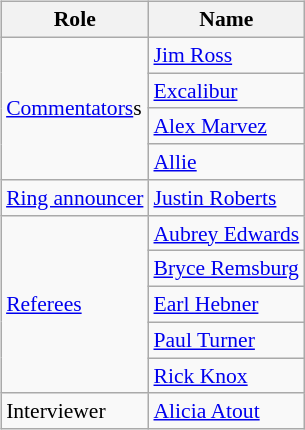<table class=wikitable style="font-size:90%; margin: 0.5em 0 0.5em 1em; float: right; clear: right;">
<tr>
<th>Role</th>
<th>Name</th>
</tr>
<tr>
<td rowspan=4><a href='#'>Commentators</a>s</td>
<td><a href='#'>Jim Ross</a> </td>
</tr>
<tr>
<td><a href='#'>Excalibur</a> </td>
</tr>
<tr>
<td><a href='#'>Alex Marvez</a> </td>
</tr>
<tr>
<td><a href='#'>Allie</a> </td>
</tr>
<tr>
<td><a href='#'>Ring announcer</a></td>
<td><a href='#'>Justin Roberts</a></td>
</tr>
<tr>
<td rowspan=5><a href='#'>Referees</a></td>
<td><a href='#'>Aubrey Edwards</a></td>
</tr>
<tr>
<td><a href='#'>Bryce Remsburg</a></td>
</tr>
<tr>
<td><a href='#'>Earl Hebner</a></td>
</tr>
<tr>
<td><a href='#'>Paul Turner</a></td>
</tr>
<tr>
<td><a href='#'>Rick Knox</a></td>
</tr>
<tr>
<td>Interviewer</td>
<td><a href='#'>Alicia Atout</a></td>
</tr>
</table>
